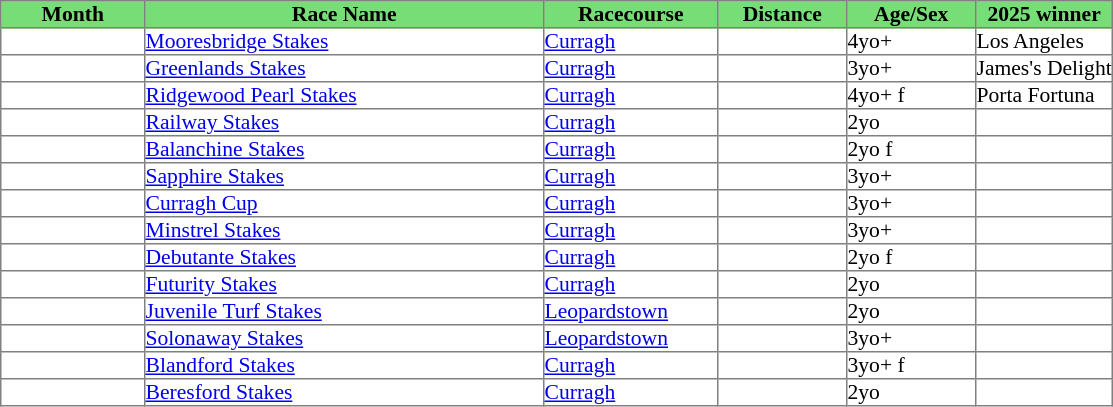<table class = "sortable" | border="1" cellpadding="0" style="border-collapse: collapse; font-size:90%">
<tr bgcolor="#77dd77" align="center">
<th>Month</th>
<th>Race Name</th>
<th>Racecourse</th>
<th>Distance</th>
<th>Age/Sex</th>
<th>2025 winner</th>
</tr>
<tr>
<td width="95"></td>
<td width="265"><a href='#'>Mooresbridge Stakes</a></td>
<td width="115"><a href='#'>Curragh</a></td>
<td width="85"></td>
<td width="85">4yo+</td>
<td>Los Angeles</td>
</tr>
<tr>
<td></td>
<td><a href='#'>Greenlands Stakes</a></td>
<td><a href='#'>Curragh</a></td>
<td></td>
<td>3yo+</td>
<td>James's Delight</td>
</tr>
<tr>
<td></td>
<td><a href='#'>Ridgewood Pearl Stakes</a></td>
<td><a href='#'>Curragh</a></td>
<td></td>
<td>4yo+ f</td>
<td>Porta Fortuna</td>
</tr>
<tr>
<td></td>
<td><a href='#'>Railway Stakes</a></td>
<td><a href='#'>Curragh</a></td>
<td></td>
<td>2yo</td>
<td></td>
</tr>
<tr>
<td></td>
<td><a href='#'>Balanchine Stakes</a></td>
<td><a href='#'>Curragh</a></td>
<td></td>
<td>2yo f</td>
<td></td>
</tr>
<tr>
<td></td>
<td><a href='#'>Sapphire Stakes</a></td>
<td><a href='#'>Curragh</a></td>
<td></td>
<td>3yo+</td>
<td></td>
</tr>
<tr>
<td></td>
<td><a href='#'>Curragh Cup</a></td>
<td><a href='#'>Curragh</a></td>
<td></td>
<td>3yo+</td>
<td></td>
</tr>
<tr>
<td></td>
<td><a href='#'>Minstrel Stakes</a></td>
<td><a href='#'>Curragh</a></td>
<td></td>
<td>3yo+</td>
<td></td>
</tr>
<tr>
<td></td>
<td><a href='#'>Debutante Stakes</a></td>
<td><a href='#'>Curragh</a></td>
<td></td>
<td>2yo f</td>
<td></td>
</tr>
<tr>
<td></td>
<td><a href='#'>Futurity Stakes</a></td>
<td><a href='#'>Curragh</a></td>
<td></td>
<td>2yo</td>
<td></td>
</tr>
<tr>
<td></td>
<td><a href='#'>Juvenile Turf Stakes</a></td>
<td><a href='#'>Leopardstown</a></td>
<td></td>
<td>2yo</td>
<td></td>
</tr>
<tr>
<td></td>
<td><a href='#'>Solonaway Stakes</a></td>
<td><a href='#'>Leopardstown</a></td>
<td></td>
<td>3yo+</td>
<td></td>
</tr>
<tr>
<td></td>
<td><a href='#'>Blandford Stakes</a></td>
<td><a href='#'>Curragh</a></td>
<td></td>
<td>3yo+ f</td>
<td></td>
</tr>
<tr>
<td></td>
<td><a href='#'>Beresford Stakes</a></td>
<td><a href='#'>Curragh</a></td>
<td></td>
<td>2yo</td>
<td></td>
</tr>
</table>
